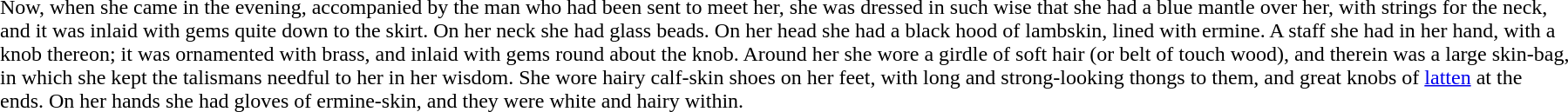<table>
<tr>
<td style="padding: 1pt 10pt;"><br></td>
<td style="padding: 1pt 10pt;"><br>Now, when she came in the evening, accompanied by the man who had been sent to meet her, she was dressed in such wise that she had a blue mantle over her, with strings for the neck, and it was inlaid with gems quite down to the skirt. On her neck she had glass beads. On her head she had a black hood of lambskin, lined with ermine. A staff she had in her hand, with a knob thereon; it was ornamented with brass, and inlaid with gems round about the knob. Around her she wore a girdle of soft hair (or belt of touch wood), and therein was a large skin-bag, in which she kept the talismans needful to her in her wisdom. She wore hairy calf-skin shoes on her feet, with long and strong-looking thongs to them, and great knobs of <a href='#'>latten</a> at the ends. On her hands she had gloves of ermine-skin, and they were white and hairy within.</td>
<td></td>
</tr>
</table>
